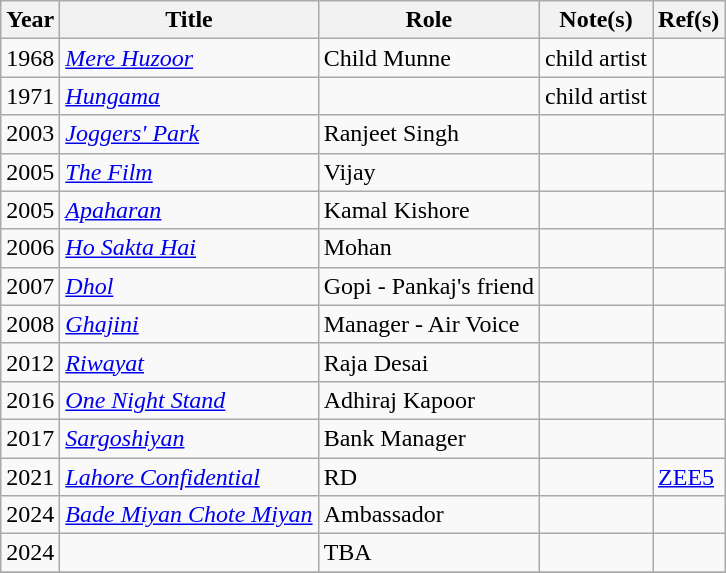<table class="wikitable sortable">
<tr>
<th>Year</th>
<th>Title</th>
<th>Role</th>
<th>Note(s)</th>
<th>Ref(s)</th>
</tr>
<tr>
<td>1968</td>
<td><em><a href='#'>Mere Huzoor</a></em></td>
<td>Child Munne</td>
<td>child artist</td>
<td></td>
</tr>
<tr>
<td>1971</td>
<td><em><a href='#'>Hungama</a></em></td>
<td></td>
<td>child artist</td>
<td></td>
</tr>
<tr>
<td>2003</td>
<td><em><a href='#'>Joggers' Park</a></em></td>
<td>Ranjeet Singh</td>
<td></td>
<td></td>
</tr>
<tr>
<td>2005</td>
<td><em><a href='#'>The Film</a></em></td>
<td>Vijay</td>
<td></td>
<td></td>
</tr>
<tr>
<td>2005</td>
<td><em><a href='#'>Apaharan</a></em></td>
<td>Kamal Kishore</td>
<td></td>
<td></td>
</tr>
<tr>
<td>2006</td>
<td><em><a href='#'>Ho Sakta Hai</a></em></td>
<td>Mohan</td>
<td></td>
<td></td>
</tr>
<tr>
<td>2007</td>
<td><em><a href='#'>Dhol</a></em></td>
<td>Gopi - Pankaj's friend</td>
<td></td>
<td></td>
</tr>
<tr>
<td>2008</td>
<td><em><a href='#'>Ghajini</a></em></td>
<td>Manager - Air Voice</td>
<td></td>
<td></td>
</tr>
<tr>
<td>2012</td>
<td><em><a href='#'>Riwayat</a></em></td>
<td>Raja Desai</td>
<td></td>
<td></td>
</tr>
<tr>
<td>2016</td>
<td><em><a href='#'>One Night Stand</a></em></td>
<td>Adhiraj Kapoor</td>
<td></td>
<td></td>
</tr>
<tr>
<td>2017</td>
<td><em><a href='#'>Sargoshiyan</a></em></td>
<td>Bank Manager</td>
<td></td>
<td></td>
</tr>
<tr>
<td>2021</td>
<td><em><a href='#'>Lahore Confidential</a></em></td>
<td>RD</td>
<td></td>
<td><a href='#'>ZEE5</a></td>
</tr>
<tr>
<td>2024</td>
<td><em><a href='#'>Bade Miyan Chote Miyan</a></em></td>
<td>Ambassador</td>
<td></td>
<td></td>
</tr>
<tr>
<td>2024</td>
<td></td>
<td>TBA</td>
<td></td>
<td></td>
</tr>
<tr>
</tr>
</table>
